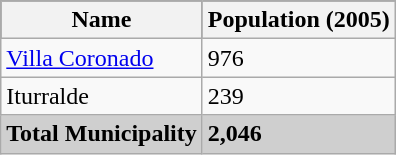<table class="wikitable">
<tr style="background:#000000; color:black;">
<th><strong>Name</strong></th>
<th><strong>Population (2005)</strong></th>
</tr>
<tr>
<td><a href='#'>Villa Coronado</a></td>
<td>976</td>
</tr>
<tr>
<td>Iturralde</td>
<td>239</td>
</tr>
<tr style="background:#CFCFCF;">
<td><strong>Total Municipality</strong></td>
<td><strong>2,046</strong></td>
</tr>
</table>
